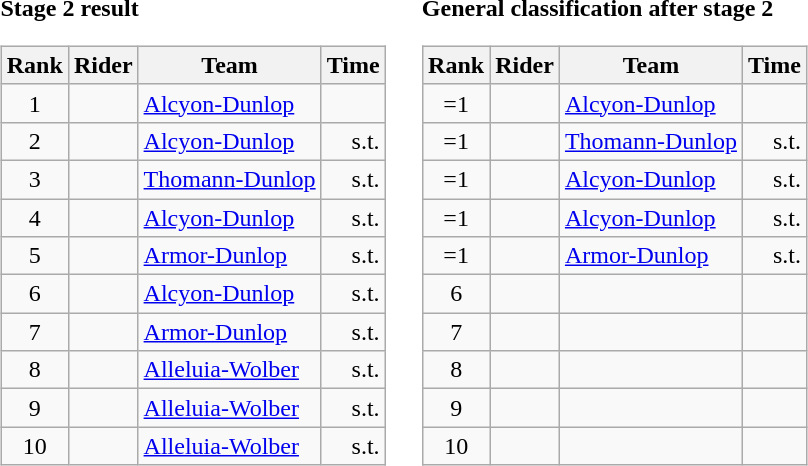<table>
<tr>
<td><strong>Stage 2 result</strong><br><table class="wikitable">
<tr>
<th scope="col">Rank</th>
<th scope="col">Rider</th>
<th scope="col">Team</th>
<th scope="col">Time</th>
</tr>
<tr>
<td style="text-align:center;">1</td>
<td></td>
<td><a href='#'>Alcyon-Dunlop</a></td>
<td style="text-align:right;"></td>
</tr>
<tr>
<td style="text-align:center;">2</td>
<td></td>
<td><a href='#'>Alcyon-Dunlop</a></td>
<td style="text-align:right;">s.t.</td>
</tr>
<tr>
<td style="text-align:center;">3</td>
<td></td>
<td><a href='#'>Thomann-Dunlop</a></td>
<td style="text-align:right;">s.t.</td>
</tr>
<tr>
<td style="text-align:center;">4</td>
<td></td>
<td><a href='#'>Alcyon-Dunlop</a></td>
<td style="text-align:right;">s.t.</td>
</tr>
<tr>
<td style="text-align:center;">5</td>
<td></td>
<td><a href='#'>Armor-Dunlop</a></td>
<td style="text-align:right;">s.t.</td>
</tr>
<tr>
<td style="text-align:center;">6</td>
<td></td>
<td><a href='#'>Alcyon-Dunlop</a></td>
<td style="text-align:right;">s.t.</td>
</tr>
<tr>
<td style="text-align:center;">7</td>
<td></td>
<td><a href='#'>Armor-Dunlop</a></td>
<td style="text-align:right;">s.t.</td>
</tr>
<tr>
<td style="text-align:center;">8</td>
<td></td>
<td><a href='#'>Alleluia-Wolber</a></td>
<td style="text-align:right;">s.t.</td>
</tr>
<tr>
<td style="text-align:center;">9</td>
<td></td>
<td><a href='#'>Alleluia-Wolber</a></td>
<td style="text-align:right;">s.t.</td>
</tr>
<tr>
<td style="text-align:center;">10</td>
<td></td>
<td><a href='#'>Alleluia-Wolber</a></td>
<td style="text-align:right;">s.t.</td>
</tr>
</table>
</td>
<td></td>
<td><strong>General classification after stage 2</strong><br><table class="wikitable">
<tr>
<th scope="col">Rank</th>
<th scope="col">Rider</th>
<th scope="col">Team</th>
<th scope="col">Time</th>
</tr>
<tr>
<td style="text-align:center;">=1</td>
<td></td>
<td><a href='#'>Alcyon-Dunlop</a></td>
<td style="text-align:right;"></td>
</tr>
<tr>
<td style="text-align:center;">=1</td>
<td></td>
<td><a href='#'>Thomann-Dunlop</a></td>
<td style="text-align:right;">s.t.</td>
</tr>
<tr>
<td style="text-align:center;">=1</td>
<td></td>
<td><a href='#'>Alcyon-Dunlop</a></td>
<td style="text-align:right;">s.t.</td>
</tr>
<tr>
<td style="text-align:center;">=1</td>
<td></td>
<td><a href='#'>Alcyon-Dunlop</a></td>
<td style="text-align:right;">s.t.</td>
</tr>
<tr>
<td style="text-align:center;">=1</td>
<td></td>
<td><a href='#'>Armor-Dunlop</a></td>
<td style="text-align:right;">s.t.</td>
</tr>
<tr>
<td style="text-align:center;">6</td>
<td></td>
<td></td>
<td></td>
</tr>
<tr>
<td style="text-align:center;">7</td>
<td></td>
<td></td>
<td></td>
</tr>
<tr>
<td style="text-align:center;">8</td>
<td></td>
<td></td>
<td></td>
</tr>
<tr>
<td style="text-align:center;">9</td>
<td></td>
<td></td>
<td></td>
</tr>
<tr>
<td style="text-align:center;">10</td>
<td></td>
<td></td>
<td></td>
</tr>
</table>
</td>
</tr>
</table>
